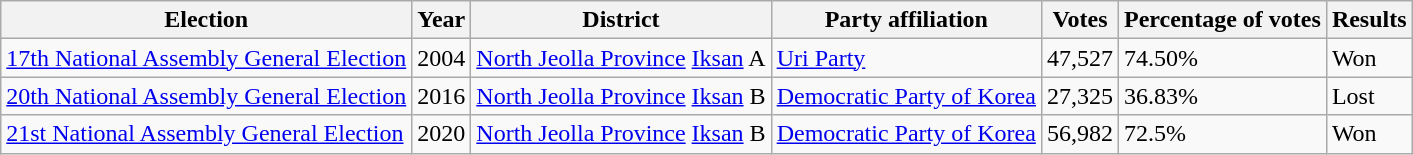<table class="wikitable">
<tr>
<th>Election</th>
<th>Year</th>
<th>District</th>
<th>Party affiliation</th>
<th>Votes</th>
<th>Percentage of votes</th>
<th>Results</th>
</tr>
<tr>
<td><a href='#'>17th National Assembly General Election</a></td>
<td>2004</td>
<td><a href='#'>North Jeolla Province</a> <a href='#'>Iksan</a> A</td>
<td><a href='#'>Uri Party</a></td>
<td>47,527</td>
<td>74.50%</td>
<td>Won</td>
</tr>
<tr>
<td><a href='#'>20th National Assembly General Election</a></td>
<td>2016</td>
<td><a href='#'>North Jeolla Province</a> <a href='#'>Iksan</a> B</td>
<td><a href='#'>Democratic Party of Korea</a></td>
<td>27,325</td>
<td>36.83%</td>
<td>Lost</td>
</tr>
<tr>
<td><a href='#'>21st National Assembly General Election</a></td>
<td>2020</td>
<td><a href='#'>North Jeolla Province</a> <a href='#'>Iksan</a> B</td>
<td><a href='#'>Democratic Party of Korea</a></td>
<td>56,982</td>
<td>72.5%</td>
<td>Won</td>
</tr>
</table>
